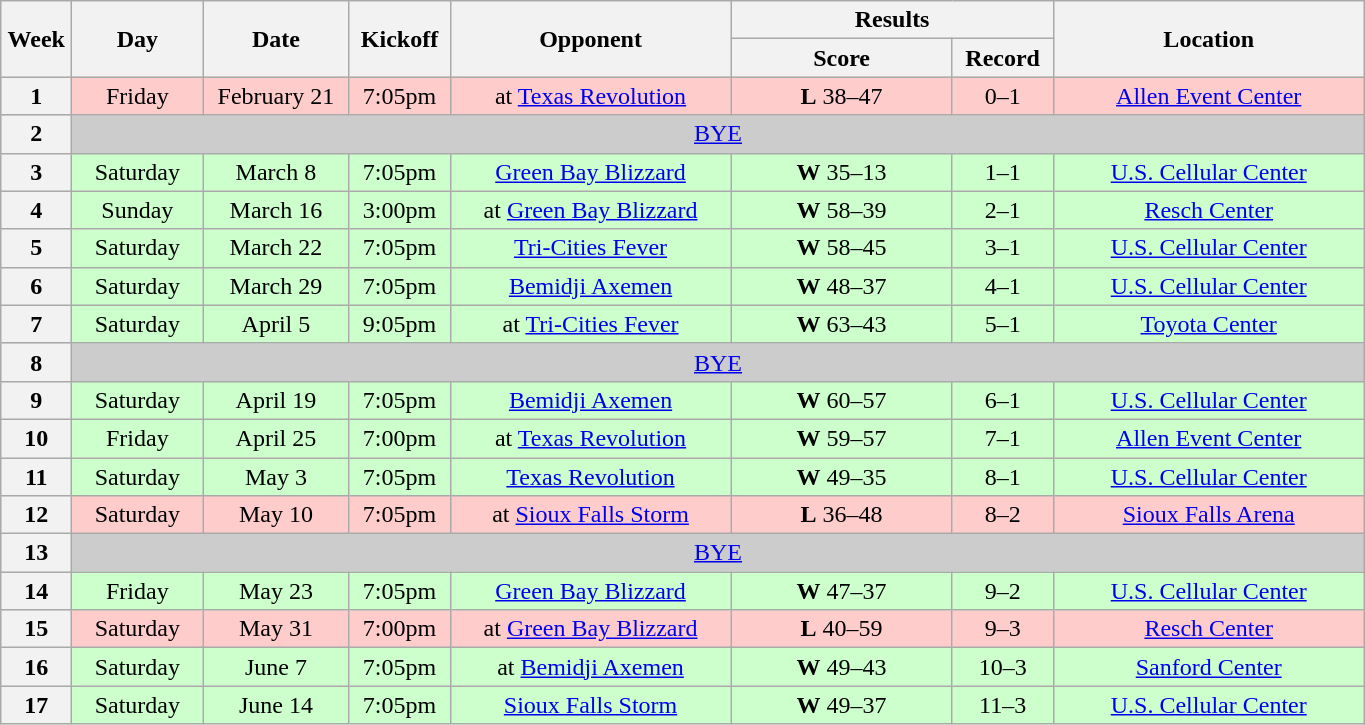<table class="wikitable">
<tr>
<th rowspan="2" width="40">Week</th>
<th rowspan="2" width="80">Day</th>
<th rowspan="2" width="90">Date</th>
<th rowspan="2" width="60">Kickoff</th>
<th rowspan="2" width="180">Opponent</th>
<th colspan="2" width="200">Results</th>
<th rowspan="2" width="200">Location</th>
</tr>
<tr>
<th width="140">Score</th>
<th width="60">Record</th>
</tr>
<tr align="center" bgcolor="#FFCCCC">
<th>1</th>
<td>Friday</td>
<td>February 21</td>
<td>7:05pm</td>
<td>at <a href='#'>Texas Revolution</a></td>
<td><strong>L</strong> 38–47</td>
<td>0–1</td>
<td><a href='#'>Allen Event Center</a></td>
</tr>
<tr align="center" bgcolor="#CCCCCC">
<th>2</th>
<td colSpan=7><a href='#'>BYE</a></td>
</tr>
<tr align="center" bgcolor="#CCFFCC">
<th>3</th>
<td>Saturday</td>
<td>March 8</td>
<td>7:05pm</td>
<td><a href='#'>Green Bay Blizzard</a></td>
<td><strong>W</strong> 35–13</td>
<td>1–1</td>
<td><a href='#'>U.S. Cellular Center</a></td>
</tr>
<tr align="center" bgcolor="#CCFFCC">
<th>4</th>
<td>Sunday</td>
<td>March 16</td>
<td>3:00pm</td>
<td>at <a href='#'>Green Bay Blizzard</a></td>
<td><strong>W</strong> 58–39</td>
<td>2–1</td>
<td><a href='#'>Resch Center</a></td>
</tr>
<tr align="center" bgcolor="#CCFFCC">
<th>5</th>
<td>Saturday</td>
<td>March 22</td>
<td>7:05pm</td>
<td><a href='#'>Tri-Cities Fever</a></td>
<td><strong>W</strong> 58–45</td>
<td>3–1</td>
<td><a href='#'>U.S. Cellular Center</a></td>
</tr>
<tr align="center" bgcolor="#CCFFCC">
<th>6</th>
<td>Saturday</td>
<td>March 29</td>
<td>7:05pm</td>
<td><a href='#'>Bemidji Axemen</a></td>
<td><strong>W</strong> 48–37</td>
<td>4–1</td>
<td><a href='#'>U.S. Cellular Center</a></td>
</tr>
<tr align="center" bgcolor="#CCFFCC">
<th>7</th>
<td>Saturday</td>
<td>April 5</td>
<td>9:05pm</td>
<td>at <a href='#'>Tri-Cities Fever</a></td>
<td><strong>W</strong> 63–43</td>
<td>5–1</td>
<td><a href='#'>Toyota Center</a></td>
</tr>
<tr align="center" bgcolor="#CCCCCC">
<th>8</th>
<td colSpan=7><a href='#'>BYE</a></td>
</tr>
<tr align="center" bgcolor="#CCFFCC">
<th>9</th>
<td>Saturday</td>
<td>April 19</td>
<td>7:05pm</td>
<td><a href='#'>Bemidji Axemen</a></td>
<td><strong>W</strong> 60–57</td>
<td>6–1</td>
<td><a href='#'>U.S. Cellular Center</a></td>
</tr>
<tr align="center" bgcolor="#CCFFCC">
<th>10</th>
<td>Friday</td>
<td>April 25</td>
<td>7:00pm</td>
<td>at <a href='#'>Texas Revolution</a></td>
<td><strong>W</strong> 59–57</td>
<td>7–1</td>
<td><a href='#'>Allen Event Center</a></td>
</tr>
<tr align="center" bgcolor="#CCFFCC">
<th>11</th>
<td>Saturday</td>
<td>May 3</td>
<td>7:05pm</td>
<td><a href='#'>Texas Revolution</a></td>
<td><strong>W</strong> 49–35</td>
<td>8–1</td>
<td><a href='#'>U.S. Cellular Center</a></td>
</tr>
<tr align="center" bgcolor="#FFCCCC">
<th>12</th>
<td>Saturday</td>
<td>May 10</td>
<td>7:05pm</td>
<td>at <a href='#'>Sioux Falls Storm</a></td>
<td><strong>L</strong> 36–48</td>
<td>8–2</td>
<td><a href='#'>Sioux Falls Arena</a></td>
</tr>
<tr align="center" bgcolor="#CCCCCC">
<th>13</th>
<td colSpan=7><a href='#'>BYE</a></td>
</tr>
<tr align="center" bgcolor="#CCFFCC">
<th>14</th>
<td>Friday</td>
<td>May 23</td>
<td>7:05pm</td>
<td><a href='#'>Green Bay Blizzard</a></td>
<td><strong>W</strong> 47–37</td>
<td>9–2</td>
<td><a href='#'>U.S. Cellular Center</a></td>
</tr>
<tr align="center" bgcolor="#FFCCCC">
<th>15</th>
<td>Saturday</td>
<td>May 31</td>
<td>7:00pm</td>
<td>at <a href='#'>Green Bay Blizzard</a></td>
<td><strong>L</strong> 40–59</td>
<td>9–3</td>
<td><a href='#'>Resch Center</a></td>
</tr>
<tr align="center" bgcolor="#CCFFCC">
<th>16</th>
<td>Saturday</td>
<td>June 7</td>
<td>7:05pm</td>
<td>at <a href='#'>Bemidji Axemen</a></td>
<td><strong>W</strong> 49–43</td>
<td>10–3</td>
<td><a href='#'>Sanford Center</a></td>
</tr>
<tr align="center" bgcolor="#CCFFCC">
<th>17</th>
<td>Saturday</td>
<td>June 14</td>
<td>7:05pm</td>
<td><a href='#'>Sioux Falls Storm</a></td>
<td><strong>W</strong> 49–37</td>
<td>11–3</td>
<td><a href='#'>U.S. Cellular Center</a></td>
</tr>
</table>
